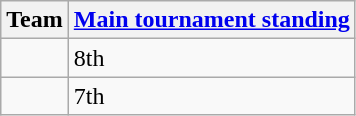<table class="wikitable sortable" style="text-align: left;">
<tr>
<th>Team</th>
<th><a href='#'>Main tournament standing</a></th>
</tr>
<tr>
<td align="left"></td>
<td>8th</td>
</tr>
<tr>
<td align="left"></td>
<td>7th</td>
</tr>
</table>
